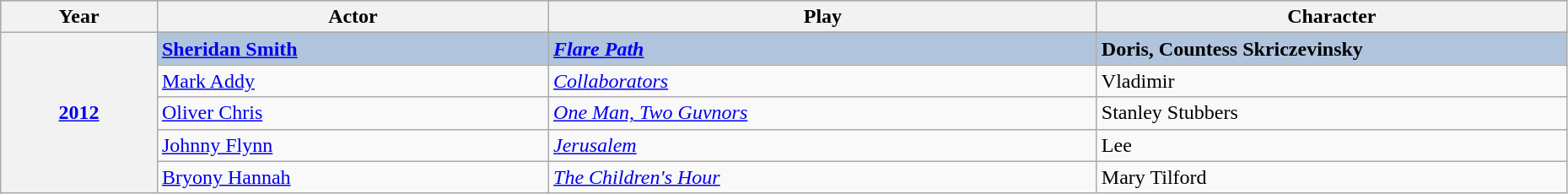<table class="wikitable" style="width:98%;">
<tr style="background:#bebebe;">
<th style="width:10%;">Year</th>
<th style="width:25%;">Actor</th>
<th style="width:35%;">Play</th>
<th style="width:30%;">Character</th>
</tr>
<tr>
<th rowspan="6" align="center"><a href='#'>2012</a></th>
</tr>
<tr style="background:#B0C4DE">
<td><strong><a href='#'>Sheridan Smith</a></strong></td>
<td><strong><em><a href='#'>Flare Path</a></em></strong></td>
<td><strong>Doris, Countess Skriczevinsky</strong></td>
</tr>
<tr>
<td><a href='#'>Mark Addy</a></td>
<td><em><a href='#'>Collaborators</a></em></td>
<td>Vladimir</td>
</tr>
<tr>
<td><a href='#'>Oliver Chris</a></td>
<td><em><a href='#'>One Man, Two Guvnors</a></em></td>
<td>Stanley Stubbers</td>
</tr>
<tr>
<td><a href='#'>Johnny Flynn</a></td>
<td><em><a href='#'>Jerusalem</a></em></td>
<td>Lee</td>
</tr>
<tr>
<td><a href='#'>Bryony Hannah</a></td>
<td><em><a href='#'>The Children's Hour</a></em></td>
<td>Mary Tilford</td>
</tr>
</table>
